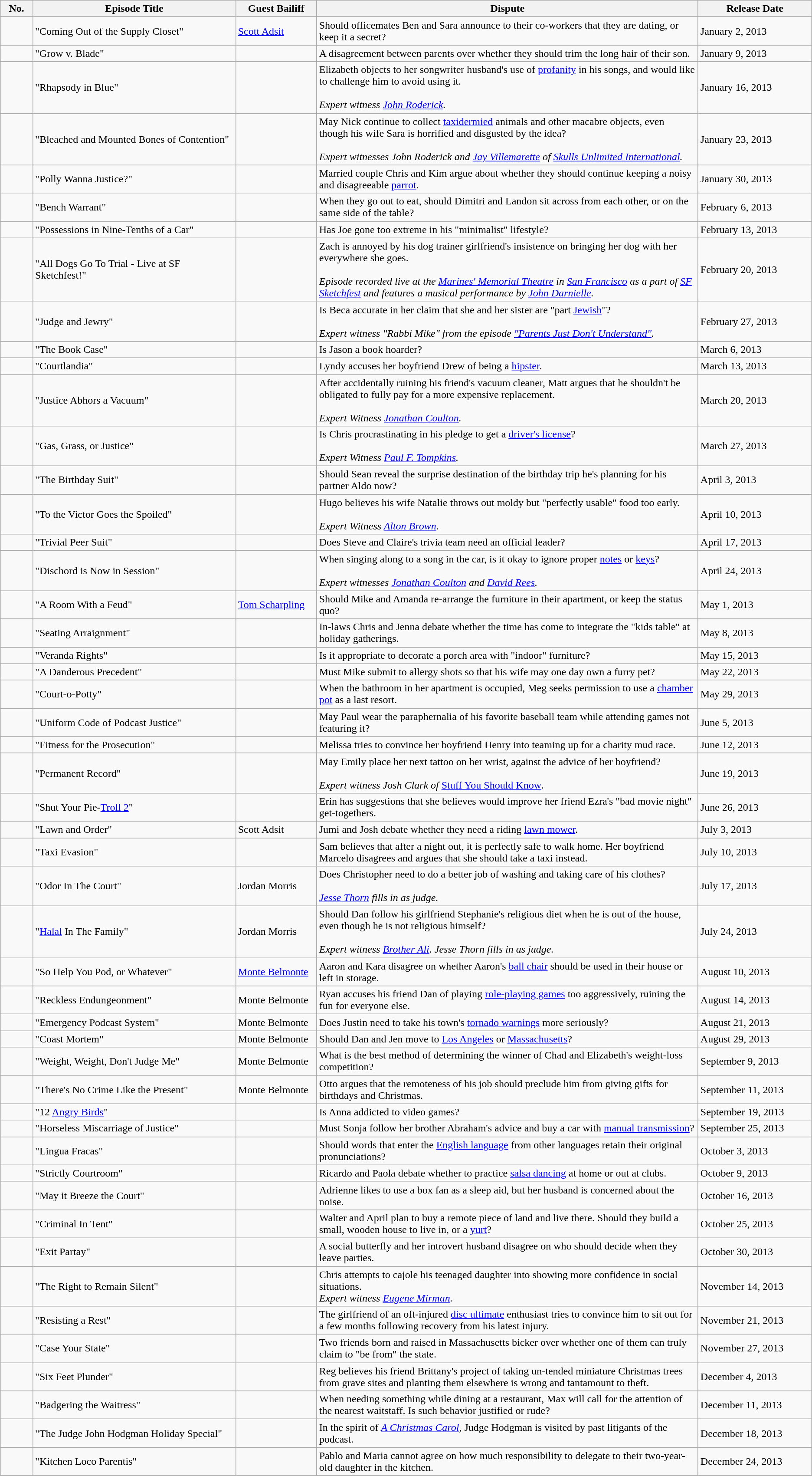<table class="wikitable">
<tr>
<th width="4%">No.</th>
<th width="25%">Episode Title</th>
<th width="10%">Guest Bailiff</th>
<th width="47%">Dispute</th>
<th width="14%">Release Date</th>
</tr>
<tr>
<td></td>
<td>"Coming Out of the Supply Closet"</td>
<td><a href='#'>Scott Adsit</a></td>
<td>Should officemates Ben and Sara announce to their co-workers that they are dating, or keep it a secret?</td>
<td>January 2, 2013</td>
</tr>
<tr>
<td></td>
<td>"Grow v. Blade"</td>
<td></td>
<td>A disagreement between parents over whether they should trim the long hair of their son.</td>
<td>January 9, 2013</td>
</tr>
<tr>
<td></td>
<td>"Rhapsody in Blue"</td>
<td></td>
<td>Elizabeth objects to her songwriter husband's use of <a href='#'>profanity</a> in his songs, and would like to challenge him to avoid using it.<br><br><em>Expert witness <a href='#'>John Roderick</a>.</em></td>
<td>January 16, 2013</td>
</tr>
<tr>
<td></td>
<td>"Bleached and Mounted Bones of Contention"</td>
<td></td>
<td>May Nick continue to collect <a href='#'>taxidermied</a> animals and other macabre objects, even though his wife Sara is horrified and disgusted by the idea?<br><br><em>Expert witnesses John Roderick and <a href='#'>Jay Villemarette</a> of <a href='#'>Skulls Unlimited International</a>.</em></td>
<td>January 23, 2013</td>
</tr>
<tr>
<td></td>
<td>"Polly Wanna Justice?"</td>
<td></td>
<td>Married couple Chris and Kim argue about whether they should continue keeping a noisy and disagreeable <a href='#'>parrot</a>.</td>
<td>January 30, 2013</td>
</tr>
<tr>
<td></td>
<td>"Bench Warrant"</td>
<td></td>
<td>When they go out to eat, should Dimitri and Landon sit across from each other, or on the same side of the table?</td>
<td>February 6, 2013</td>
</tr>
<tr>
<td></td>
<td>"Possessions in Nine-Tenths of a Car"</td>
<td></td>
<td>Has Joe gone too extreme in his "minimalist" lifestyle?</td>
<td>February 13, 2013</td>
</tr>
<tr>
<td></td>
<td>"All Dogs Go To Trial - Live at SF Sketchfest!"</td>
<td></td>
<td>Zach is annoyed by his dog trainer girlfriend's insistence on bringing her dog with her everywhere she goes.<br><br><em>Episode recorded live at the <a href='#'>Marines' Memorial Theatre</a> in <a href='#'>San Francisco</a> as a part of <a href='#'>SF Sketchfest</a> and features a musical performance by <a href='#'>John Darnielle</a>.</em></td>
<td>February 20, 2013</td>
</tr>
<tr>
<td></td>
<td>"Judge and Jewry"</td>
<td></td>
<td>Is Beca accurate in her claim that she and her sister are "part <a href='#'>Jewish</a>"?<br><br><em>Expert witness "Rabbi Mike" from the episode <a href='#'>"Parents Just Don't Understand"</a>.</em></td>
<td>February 27, 2013</td>
</tr>
<tr>
<td></td>
<td>"The Book Case"</td>
<td></td>
<td>Is Jason a book hoarder?</td>
<td>March 6, 2013</td>
</tr>
<tr>
<td></td>
<td>"Courtlandia"</td>
<td></td>
<td>Lyndy accuses her boyfriend Drew of being a <a href='#'>hipster</a>.</td>
<td>March 13, 2013</td>
</tr>
<tr>
<td></td>
<td>"Justice Abhors a Vacuum"</td>
<td></td>
<td>After accidentally ruining his friend's vacuum cleaner, Matt argues that he shouldn't be obligated to fully pay for a more expensive replacement.<br><br><em>Expert Witness <a href='#'>Jonathan Coulton</a>.</em></td>
<td>March 20, 2013</td>
</tr>
<tr>
<td></td>
<td>"Gas, Grass, or Justice"</td>
<td></td>
<td>Is Chris procrastinating in his pledge to get a <a href='#'>driver's license</a>?<br><br><em>Expert Witness <a href='#'>Paul F. Tompkins</a>.</em></td>
<td>March 27, 2013</td>
</tr>
<tr>
<td></td>
<td>"The Birthday Suit"</td>
<td></td>
<td>Should Sean reveal the surprise destination of the birthday trip he's planning for his partner Aldo now?</td>
<td>April 3, 2013</td>
</tr>
<tr>
<td></td>
<td>"To the Victor Goes the Spoiled"</td>
<td></td>
<td>Hugo believes his wife Natalie throws out moldy but "perfectly usable" food too early.<br><br><em>Expert Witness <a href='#'>Alton Brown</a>.</em></td>
<td>April 10, 2013</td>
</tr>
<tr>
<td></td>
<td>"Trivial Peer Suit"</td>
<td></td>
<td>Does Steve and Claire's trivia team need an official leader?</td>
<td>April 17, 2013</td>
</tr>
<tr>
<td></td>
<td>"Dischord is Now in Session"</td>
<td></td>
<td>When singing along to a song in the car, is it okay to ignore proper <a href='#'>notes</a> or <a href='#'>keys</a>?<br><br><em>Expert witnesses <a href='#'>Jonathan Coulton</a> and <a href='#'>David Rees</a>.</em></td>
<td>April 24, 2013</td>
</tr>
<tr>
<td></td>
<td>"A Room With a Feud"</td>
<td><a href='#'>Tom Scharpling</a></td>
<td>Should Mike and Amanda re-arrange the furniture in their apartment, or keep the status quo?</td>
<td>May 1, 2013</td>
</tr>
<tr>
<td></td>
<td>"Seating Arraignment"</td>
<td></td>
<td>In-laws Chris and Jenna debate whether the time has come to integrate the "kids table" at holiday gatherings.</td>
<td>May 8, 2013</td>
</tr>
<tr>
<td></td>
<td>"Veranda Rights"</td>
<td></td>
<td>Is it appropriate to decorate a porch area with "indoor" furniture?</td>
<td>May 15, 2013</td>
</tr>
<tr>
<td></td>
<td>"A Danderous Precedent"</td>
<td></td>
<td>Must Mike submit to allergy shots so that his wife may one day own a furry pet?</td>
<td>May 22, 2013</td>
</tr>
<tr>
<td></td>
<td>"Court-o-Potty"</td>
<td></td>
<td>When the bathroom in her apartment is occupied, Meg seeks permission to use a <a href='#'>chamber pot</a> as a last resort.</td>
<td>May 29, 2013</td>
</tr>
<tr>
<td></td>
<td>"Uniform Code of Podcast Justice"</td>
<td></td>
<td>May Paul wear the paraphernalia of his favorite baseball team while attending games not featuring it?</td>
<td>June 5, 2013</td>
</tr>
<tr>
<td></td>
<td>"Fitness for the Prosecution"</td>
<td></td>
<td>Melissa tries to convince her boyfriend Henry into teaming up for a charity mud race.</td>
<td>June 12, 2013</td>
</tr>
<tr>
<td></td>
<td>"Permanent Record"</td>
<td></td>
<td>May Emily place her next tattoo on her wrist, against the advice of her boyfriend?<br><br><em>Expert witness Josh Clark of </em><a href='#'>Stuff You Should Know</a><em>.</em></td>
<td>June 19, 2013</td>
</tr>
<tr>
<td></td>
<td>"Shut Your Pie-<a href='#'>Troll 2</a>"</td>
<td></td>
<td>Erin has suggestions that she believes would improve her friend Ezra's "bad movie night" get-togethers.</td>
<td>June 26, 2013</td>
</tr>
<tr>
<td></td>
<td>"Lawn and Order"</td>
<td>Scott Adsit</td>
<td>Jumi and Josh debate whether they need a riding <a href='#'>lawn mower</a>.</td>
<td>July 3, 2013</td>
</tr>
<tr>
<td></td>
<td>"Taxi Evasion"</td>
<td></td>
<td>Sam believes that after a night out, it is perfectly safe to walk home. Her boyfriend Marcelo disagrees and argues that she should take a taxi instead.</td>
<td>July 10, 2013</td>
</tr>
<tr>
<td></td>
<td>"Odor In The Court"</td>
<td>Jordan Morris</td>
<td>Does Christopher need to do a better job of washing and taking care of his clothes?<br><br><em><a href='#'>Jesse Thorn</a> fills in as judge.</em></td>
<td>July 17, 2013</td>
</tr>
<tr>
<td></td>
<td>"<a href='#'>Halal</a> In The Family"</td>
<td>Jordan Morris</td>
<td>Should Dan follow his girlfriend Stephanie's religious diet when he is out of the house, even though he is not religious himself?<br><br><em>Expert witness <a href='#'>Brother Ali</a>. Jesse Thorn fills in as judge.</em></td>
<td>July 24, 2013</td>
</tr>
<tr>
<td></td>
<td>"So Help You Pod, or Whatever"</td>
<td><a href='#'>Monte Belmonte</a></td>
<td>Aaron and Kara disagree on whether Aaron's <a href='#'>ball chair</a> should be used in their house or left in storage.</td>
<td>August 10, 2013</td>
</tr>
<tr>
<td></td>
<td>"Reckless Endungeonment"</td>
<td>Monte Belmonte</td>
<td>Ryan accuses his friend Dan of playing <a href='#'>role-playing games</a> too aggressively, ruining the fun for everyone else.</td>
<td>August 14, 2013</td>
</tr>
<tr>
<td></td>
<td>"Emergency Podcast System"</td>
<td>Monte Belmonte</td>
<td>Does Justin need to take his town's <a href='#'>tornado warnings</a> more seriously?</td>
<td>August 21, 2013</td>
</tr>
<tr>
<td></td>
<td>"Coast Mortem"</td>
<td>Monte Belmonte</td>
<td>Should Dan and Jen move to <a href='#'>Los Angeles</a> or <a href='#'>Massachusetts</a>?</td>
<td>August 29, 2013</td>
</tr>
<tr>
<td></td>
<td>"Weight, Weight, Don't Judge Me"</td>
<td>Monte Belmonte</td>
<td>What is the best method of determining the winner of Chad and Elizabeth's weight-loss competition?</td>
<td>September 9, 2013</td>
</tr>
<tr>
<td></td>
<td>"There's No Crime Like the Present"</td>
<td>Monte Belmonte</td>
<td>Otto argues that the remoteness of his job should preclude him from giving gifts for birthdays and Christmas.</td>
<td>September 11, 2013</td>
</tr>
<tr>
<td></td>
<td>"12 <a href='#'>Angry Birds</a>"</td>
<td></td>
<td>Is Anna addicted to video games?</td>
<td>September 19, 2013</td>
</tr>
<tr>
<td></td>
<td>"Horseless Miscarriage of Justice"</td>
<td></td>
<td>Must Sonja follow her brother Abraham's advice and buy a car with <a href='#'>manual transmission</a>?</td>
<td>September 25, 2013</td>
</tr>
<tr>
<td></td>
<td>"Lingua Fracas"</td>
<td></td>
<td>Should words that enter the <a href='#'>English language</a> from other languages retain their original pronunciations?</td>
<td>October 3, 2013</td>
</tr>
<tr>
<td></td>
<td>"Strictly Courtroom"</td>
<td></td>
<td>Ricardo and Paola debate whether to practice <a href='#'>salsa dancing</a> at home or out at clubs.</td>
<td>October 9, 2013</td>
</tr>
<tr>
<td></td>
<td>"May it Breeze the Court"</td>
<td></td>
<td>Adrienne likes to use a box fan as a sleep aid, but her husband is concerned about the noise.</td>
<td>October 16, 2013</td>
</tr>
<tr>
<td></td>
<td>"Criminal In Tent"</td>
<td></td>
<td>Walter and April plan to buy a remote piece of land and live there. Should they build a small, wooden house to live in, or a <a href='#'>yurt</a>?</td>
<td>October 25, 2013</td>
</tr>
<tr>
<td></td>
<td>"Exit Partay"</td>
<td></td>
<td>A social butterfly and her introvert husband disagree on who should decide when they leave parties.</td>
<td>October 30, 2013</td>
</tr>
<tr>
<td></td>
<td>"The Right to Remain Silent"</td>
<td></td>
<td>Chris attempts to cajole his teenaged daughter into showing more confidence in social situations.<br><em>Expert witness <a href='#'>Eugene Mirman</a>.</em></td>
<td>November 14, 2013</td>
</tr>
<tr>
<td></td>
<td>"Resisting a Rest"</td>
<td></td>
<td>The girlfriend of an oft-injured <a href='#'>disc ultimate</a> enthusiast tries to convince him to sit out for a few months following recovery from his latest injury.</td>
<td>November 21, 2013</td>
</tr>
<tr>
<td></td>
<td>"Case Your State"</td>
<td></td>
<td>Two friends born and raised in Massachusetts bicker over whether one of them can truly claim to "be from" the state.</td>
<td>November 27, 2013</td>
</tr>
<tr>
<td></td>
<td>"Six Feet Plunder"</td>
<td></td>
<td>Reg believes his friend Brittany's project of taking un-tended miniature Christmas trees from grave sites and planting them elsewhere is wrong and tantamount to theft.</td>
<td>December 4, 2013</td>
</tr>
<tr>
<td></td>
<td>"Badgering the Waitress"</td>
<td></td>
<td>When needing something while dining at a restaurant, Max will call for the attention of the nearest waitstaff. Is such behavior justified or rude?</td>
<td>December 11, 2013</td>
</tr>
<tr>
<td></td>
<td>"The Judge John Hodgman Holiday Special"</td>
<td></td>
<td>In the spirit of <em><a href='#'>A Christmas Carol</a></em>, Judge Hodgman is visited by past litigants of the podcast.</td>
<td>December 18, 2013</td>
</tr>
<tr>
<td></td>
<td>"Kitchen Loco Parentis"</td>
<td></td>
<td>Pablo and Maria cannot agree on how much responsibility to delegate to their two-year-old daughter in the kitchen.</td>
<td>December 24, 2013</td>
</tr>
</table>
